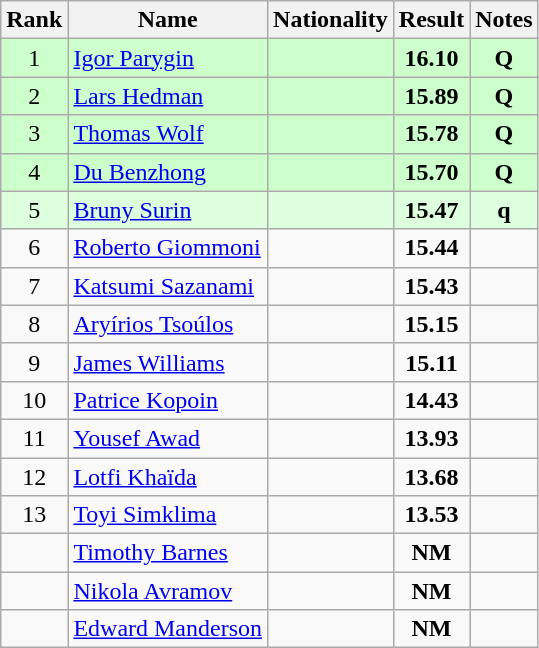<table class="wikitable sortable" style="text-align:center">
<tr>
<th>Rank</th>
<th>Name</th>
<th>Nationality</th>
<th>Result</th>
<th>Notes</th>
</tr>
<tr bgcolor=ccffcc>
<td>1</td>
<td align=left><a href='#'>Igor Parygin</a></td>
<td align=left></td>
<td><strong>16.10</strong></td>
<td><strong>Q</strong></td>
</tr>
<tr bgcolor=ccffcc>
<td>2</td>
<td align=left><a href='#'>Lars Hedman</a></td>
<td align=left></td>
<td><strong>15.89</strong></td>
<td><strong>Q</strong></td>
</tr>
<tr bgcolor=ccffcc>
<td>3</td>
<td align=left><a href='#'>Thomas Wolf</a></td>
<td align=left></td>
<td><strong>15.78</strong></td>
<td><strong>Q</strong></td>
</tr>
<tr bgcolor=ccffcc>
<td>4</td>
<td align=left><a href='#'>Du Benzhong</a></td>
<td align=left></td>
<td><strong>15.70</strong></td>
<td><strong>Q</strong></td>
</tr>
<tr bgcolor=ddffdd>
<td>5</td>
<td align=left><a href='#'>Bruny Surin</a></td>
<td align=left></td>
<td><strong>15.47</strong></td>
<td><strong>q</strong></td>
</tr>
<tr>
<td>6</td>
<td align=left><a href='#'>Roberto Giommoni</a></td>
<td align=left></td>
<td><strong>15.44</strong></td>
<td></td>
</tr>
<tr>
<td>7</td>
<td align=left><a href='#'>Katsumi Sazanami</a></td>
<td align=left></td>
<td><strong>15.43</strong></td>
<td></td>
</tr>
<tr>
<td>8</td>
<td align=left><a href='#'>Aryírios Tsoúlos</a></td>
<td align=left></td>
<td><strong>15.15</strong></td>
<td></td>
</tr>
<tr>
<td>9</td>
<td align=left><a href='#'>James Williams</a></td>
<td align=left></td>
<td><strong>15.11</strong></td>
<td></td>
</tr>
<tr>
<td>10</td>
<td align=left><a href='#'>Patrice Kopoin</a></td>
<td align=left></td>
<td><strong>14.43</strong></td>
<td></td>
</tr>
<tr>
<td>11</td>
<td align=left><a href='#'>Yousef Awad</a></td>
<td align=left></td>
<td><strong>13.93</strong></td>
<td></td>
</tr>
<tr>
<td>12</td>
<td align=left><a href='#'>Lotfi Khaïda</a></td>
<td align=left></td>
<td><strong>13.68</strong></td>
<td></td>
</tr>
<tr>
<td>13</td>
<td align=left><a href='#'>Toyi Simklima</a></td>
<td align=left></td>
<td><strong>13.53</strong></td>
<td></td>
</tr>
<tr>
<td></td>
<td align=left><a href='#'>Timothy Barnes</a></td>
<td align=left></td>
<td><strong>NM</strong></td>
<td></td>
</tr>
<tr>
<td></td>
<td align=left><a href='#'>Nikola Avramov</a></td>
<td align=left></td>
<td><strong>NM</strong></td>
<td></td>
</tr>
<tr>
<td></td>
<td align=left><a href='#'>Edward Manderson</a></td>
<td align=left></td>
<td><strong>NM</strong></td>
<td></td>
</tr>
</table>
